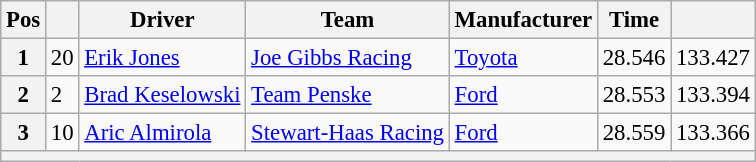<table class="wikitable" style="font-size:95%">
<tr>
<th>Pos</th>
<th></th>
<th>Driver</th>
<th>Team</th>
<th>Manufacturer</th>
<th>Time</th>
<th></th>
</tr>
<tr>
<th>1</th>
<td>20</td>
<td><a href='#'>Erik Jones</a></td>
<td><a href='#'>Joe Gibbs Racing</a></td>
<td><a href='#'>Toyota</a></td>
<td>28.546</td>
<td>133.427</td>
</tr>
<tr>
<th>2</th>
<td>2</td>
<td><a href='#'>Brad Keselowski</a></td>
<td><a href='#'>Team Penske</a></td>
<td><a href='#'>Ford</a></td>
<td>28.553</td>
<td>133.394</td>
</tr>
<tr>
<th>3</th>
<td>10</td>
<td><a href='#'>Aric Almirola</a></td>
<td><a href='#'>Stewart-Haas Racing</a></td>
<td><a href='#'>Ford</a></td>
<td>28.559</td>
<td>133.366</td>
</tr>
<tr>
<th colspan="7"></th>
</tr>
</table>
